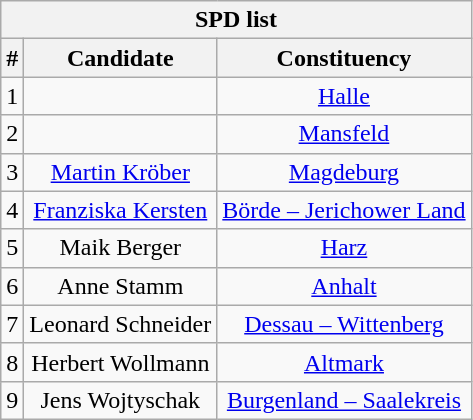<table class="wikitable mw-collapsible mw-collapsed" style="text-align:center">
<tr>
<th colspan=3>SPD list</th>
</tr>
<tr>
<th>#</th>
<th>Candidate</th>
<th>Constituency</th>
</tr>
<tr>
<td>1</td>
<td></td>
<td><a href='#'>Halle</a></td>
</tr>
<tr>
<td>2</td>
<td></td>
<td><a href='#'>Mansfeld</a></td>
</tr>
<tr>
<td>3</td>
<td><a href='#'>Martin Kröber</a></td>
<td><a href='#'>Magdeburg</a></td>
</tr>
<tr>
<td>4</td>
<td><a href='#'>Franziska Kersten</a></td>
<td><a href='#'>Börde – Jerichower Land</a></td>
</tr>
<tr>
<td>5</td>
<td>Maik Berger</td>
<td><a href='#'>Harz</a></td>
</tr>
<tr>
<td>6</td>
<td>Anne Stamm</td>
<td><a href='#'>Anhalt</a></td>
</tr>
<tr>
<td>7</td>
<td>Leonard Schneider</td>
<td><a href='#'>Dessau – Wittenberg</a></td>
</tr>
<tr>
<td>8</td>
<td>Herbert Wollmann</td>
<td><a href='#'>Altmark</a></td>
</tr>
<tr>
<td>9</td>
<td>Jens Wojtyschak</td>
<td><a href='#'>Burgenland – Saalekreis</a></td>
</tr>
</table>
